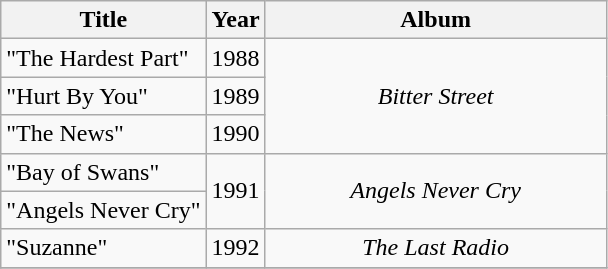<table class="wikitable" style="text-align:center;">
<tr>
<th scope="col">Title</th>
<th scope="col">Year</th>
<th scope="col" width="220">Album</th>
</tr>
<tr>
<td align="left">"The Hardest Part"</td>
<td>1988</td>
<td rowspan="3"><em>Bitter Street</em></td>
</tr>
<tr>
<td align="left">"Hurt By You"</td>
<td>1989</td>
</tr>
<tr>
<td align="left">"The News"</td>
<td>1990</td>
</tr>
<tr>
<td align="left">"Bay of Swans"</td>
<td rowspan="2">1991</td>
<td rowspan="2"><em>Angels Never Cry</em></td>
</tr>
<tr>
<td align="left">"Angels Never Cry"</td>
</tr>
<tr>
<td align="left">"Suzanne"</td>
<td>1992</td>
<td><em>The Last Radio</em></td>
</tr>
<tr>
</tr>
</table>
